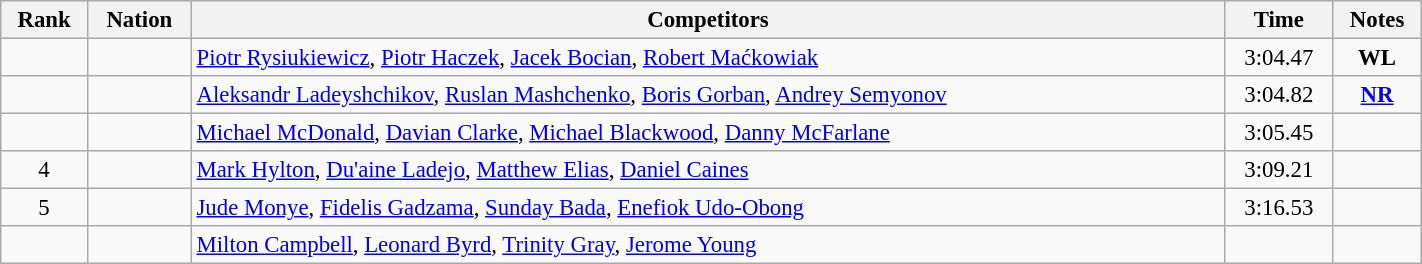<table class="wikitable sortable" width=75% style="text-align:center; font-size:95%">
<tr>
<th>Rank</th>
<th>Nation</th>
<th>Competitors</th>
<th>Time</th>
<th>Notes</th>
</tr>
<tr>
<td></td>
<td align=left></td>
<td align=left><a href='#'>Piotr Rysiukiewicz</a>, <a href='#'>Piotr Haczek</a>, <a href='#'>Jacek Bocian</a>, <a href='#'>Robert Maćkowiak</a></td>
<td>3:04.47</td>
<td><strong>WL</strong></td>
</tr>
<tr>
<td></td>
<td align=left></td>
<td align=left><a href='#'>Aleksandr Ladeyshchikov</a>, <a href='#'>Ruslan Mashchenko</a>, <a href='#'>Boris Gorban</a>, <a href='#'>Andrey Semyonov</a></td>
<td>3:04.82</td>
<td><strong><a href='#'>NR</a></strong></td>
</tr>
<tr>
<td></td>
<td align=left></td>
<td align=left><a href='#'>Michael McDonald</a>, <a href='#'>Davian Clarke</a>, <a href='#'>Michael Blackwood</a>, <a href='#'>Danny McFarlane</a></td>
<td>3:05.45</td>
<td></td>
</tr>
<tr>
<td>4</td>
<td align=left></td>
<td align=left><a href='#'>Mark Hylton</a>, <a href='#'>Du'aine Ladejo</a>, <a href='#'>Matthew Elias</a>, <a href='#'>Daniel Caines</a></td>
<td>3:09.21</td>
<td></td>
</tr>
<tr>
<td>5</td>
<td align=left></td>
<td align=left><a href='#'>Jude Monye</a>, <a href='#'>Fidelis Gadzama</a>, <a href='#'>Sunday Bada</a>, <a href='#'>Enefiok Udo-Obong</a></td>
<td>3:16.53</td>
<td></td>
</tr>
<tr>
<td></td>
<td align=left></td>
<td align=left><a href='#'>Milton Campbell</a>, <a href='#'>Leonard Byrd</a>, <a href='#'>Trinity Gray</a>, <a href='#'>Jerome Young</a></td>
<td></td>
<td></td>
</tr>
</table>
